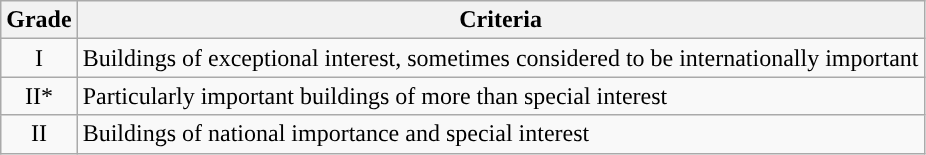<table class="wikitable">
<tr>
<th>Grade</th>
<th>Criteria</th>
</tr>
<tr>
<td align="center" >I</td>
<td>Buildings of exceptional interest, sometimes considered to be internationally important</td>
</tr>
<tr>
<td align="center" >II*</td>
<td>Particularly important buildings of more than special interest</td>
</tr>
<tr>
<td align="center" >II</td>
<td>Buildings of national importance and special interest</td>
</tr>
</table>
